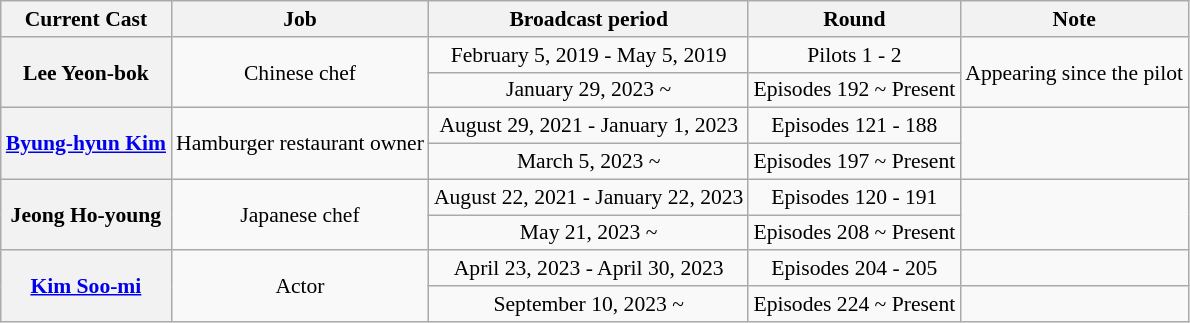<table class="wikitable" style="font-size:90%; text-align:center;">
<tr>
<th>Current Cast</th>
<th>Job</th>
<th>Broadcast period</th>
<th>Round</th>
<th>Note</th>
</tr>
<tr>
<th rowspan="2">Lee Yeon-bok</th>
<td rowspan="2">Chinese chef</td>
<td>February 5, 2019 - May 5, 2019</td>
<td>Pilots 1 - 2</td>
<td rowspan="2">Appearing since the pilot</td>
</tr>
<tr>
<td>January 29, 2023 ~</td>
<td>Episodes 192 ~ Present</td>
</tr>
<tr>
<th rowspan="2"><a href='#'>Byung-hyun Kim</a></th>
<td rowspan="2">Hamburger restaurant owner</td>
<td>August 29, 2021 - January 1, 2023</td>
<td>Episodes 121 - 188</td>
<td rowspan="2"></td>
</tr>
<tr>
<td>March 5, 2023 ~</td>
<td>Episodes 197 ~ Present</td>
</tr>
<tr>
<th rowspan="2">Jeong Ho-young</th>
<td rowspan="2">Japanese chef</td>
<td>August 22, 2021 - January 22, 2023</td>
<td>Episodes 120 - 191</td>
<td rowspan="2"></td>
</tr>
<tr>
<td>May 21, 2023 ~</td>
<td>Episodes 208 ~ Present</td>
</tr>
<tr>
<th rowspan="2"><a href='#'>Kim Soo-mi</a></th>
<td rowspan="2">Actor</td>
<td>April 23, 2023 - April 30, 2023</td>
<td>Episodes 204 - 205</td>
<td></td>
</tr>
<tr>
<td>September 10, 2023 ~</td>
<td>Episodes 224 ~ Present</td>
<td></td>
</tr>
</table>
